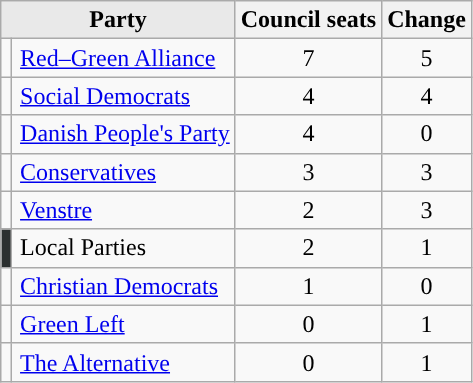<table class="wikitable">
<tr>
<th style="background-color:#E9E9E9" colspan="2">Party</th>
<th style="background-color":#E9E9E9">Council seats</th>
<th style="background-color":#E9E9E9">Change</th>
</tr>
<tr>
<td style="background:"></td>
<td style="padding-left:5px;"><a href='#'>Red–Green Alliance</a></td>
<td align="center">7</td>
<td align="center"> 5</td>
</tr>
<tr>
<td style="background:"></td>
<td style="padding-left:5px;"><a href='#'>Social Democrats</a></td>
<td align="center">4</td>
<td align="center"> 4</td>
</tr>
<tr>
<td style="background:"></td>
<td style="padding-left:5px;"><a href='#'>Danish People's Party</a></td>
<td align="center">4</td>
<td align="center"> 0</td>
</tr>
<tr>
<td style="background:"></td>
<td style="padding-left:5px;"><a href='#'>Conservatives</a></td>
<td align="center">3</td>
<td align="center"> 3</td>
</tr>
<tr>
<td style="background:"></td>
<td style="padding-left:5px;"><a href='#'>Venstre</a></td>
<td align="center">2</td>
<td align="center"> 3</td>
</tr>
<tr>
<td style="background:#2c3030; text-align:center;"></td>
<td style="padding-left:5px;">Local Parties</td>
<td align="center">2</td>
<td align="center"> 1</td>
</tr>
<tr>
<td style="background:"></td>
<td style="padding-left:5px;"><a href='#'>Christian Democrats</a></td>
<td align="center">1</td>
<td align="center"> 0</td>
</tr>
<tr>
<td style="background:"></td>
<td style="padding-left:5px;"><a href='#'>Green Left</a></td>
<td align="center">0</td>
<td align="center"> 1</td>
</tr>
<tr>
<td style="background:"></td>
<td style="padding-left:5px;"><a href='#'>The Alternative</a></td>
<td align="center">0</td>
<td align="center"> 1</td>
</tr>
</table>
